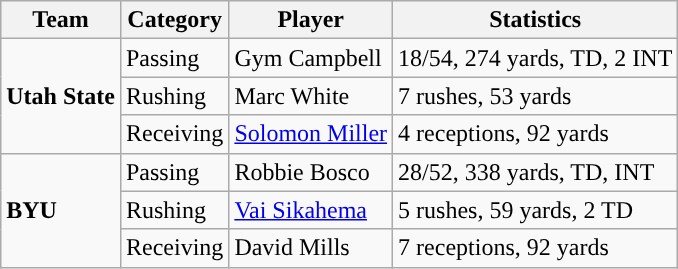<table class="wikitable" style="float: left;">
<tr>
<th>Team</th>
<th>Category</th>
<th>Player</th>
<th>Statistics</th>
</tr>
<tr>
<td rowspan=3><strong>Utah State</strong></td>
<td>Passing</td>
<td>Gym Campbell</td>
<td>18/54, 274 yards, TD, 2 INT</td>
</tr>
<tr>
<td>Rushing</td>
<td>Marc White</td>
<td>7 rushes, 53 yards</td>
</tr>
<tr>
<td>Receiving</td>
<td><a href='#'>Solomon Miller</a></td>
<td>4 receptions, 92 yards</td>
</tr>
<tr>
<td rowspan=3><strong>BYU</strong></td>
<td>Passing</td>
<td>Robbie Bosco</td>
<td>28/52, 338 yards, TD, INT</td>
</tr>
<tr>
<td>Rushing</td>
<td><a href='#'>Vai Sikahema</a></td>
<td>5 rushes, 59 yards, 2 TD</td>
</tr>
<tr>
<td>Receiving</td>
<td>David Mills</td>
<td>7 receptions, 92 yards</td>
</tr>
</table>
